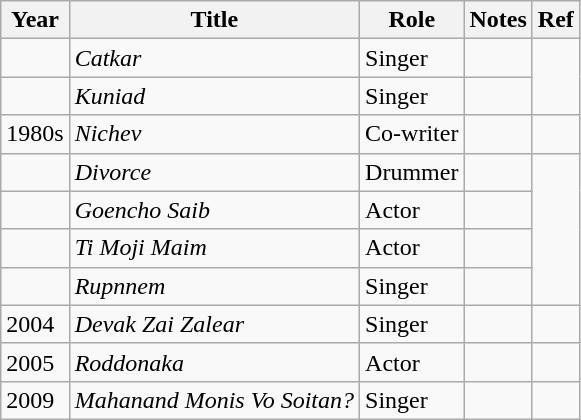<table class="wikitable sortable">
<tr>
<th>Year</th>
<th>Title</th>
<th>Role</th>
<th>Notes</th>
<th>Ref</th>
</tr>
<tr>
<td></td>
<td><em>Catkar</em></td>
<td>Singer</td>
<td></td>
<td rowspan="2"></td>
</tr>
<tr>
<td></td>
<td><em>Kuniad</em></td>
<td>Singer</td>
<td></td>
</tr>
<tr>
<td>1980s</td>
<td><em>Nichev</em></td>
<td>Co-writer</td>
<td></td>
<td></td>
</tr>
<tr>
<td></td>
<td><em>Divorce</em></td>
<td>Drummer</td>
<td></td>
<td rowspan="4"></td>
</tr>
<tr>
<td></td>
<td><em>Goencho Saib</em></td>
<td>Actor</td>
<td></td>
</tr>
<tr>
<td></td>
<td><em>Ti Moji Maim</em></td>
<td>Actor</td>
<td></td>
</tr>
<tr>
<td></td>
<td><em>Rupnnem</em></td>
<td>Singer</td>
<td></td>
</tr>
<tr>
<td>2004</td>
<td><em>Devak Zai Zalear</em></td>
<td>Singer</td>
<td></td>
<td></td>
</tr>
<tr>
<td>2005</td>
<td><em>Roddonaka</em></td>
<td>Actor</td>
<td></td>
<td></td>
</tr>
<tr>
<td>2009</td>
<td><em>Mahanand Monis Vo Soitan?</em></td>
<td>Singer</td>
<td></td>
<td></td>
</tr>
</table>
